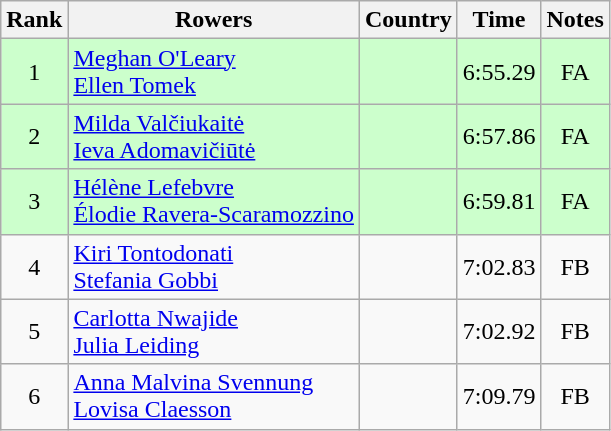<table class="wikitable" style="text-align:center">
<tr>
<th>Rank</th>
<th>Rowers</th>
<th>Country</th>
<th>Time</th>
<th>Notes</th>
</tr>
<tr bgcolor=ccffcc>
<td>1</td>
<td align="left"><a href='#'>Meghan O'Leary</a><br><a href='#'>Ellen Tomek</a></td>
<td align="left"></td>
<td>6:55.29</td>
<td>FA</td>
</tr>
<tr bgcolor=ccffcc>
<td>2</td>
<td align="left"><a href='#'>Milda Valčiukaitė</a><br><a href='#'>Ieva Adomavičiūtė</a></td>
<td align="left"></td>
<td>6:57.86</td>
<td>FA</td>
</tr>
<tr bgcolor=ccffcc>
<td>3</td>
<td align="left"><a href='#'>Hélène Lefebvre</a><br><a href='#'>Élodie Ravera-Scaramozzino</a></td>
<td align="left"></td>
<td>6:59.81</td>
<td>FA</td>
</tr>
<tr>
<td>4</td>
<td align="left"><a href='#'>Kiri Tontodonati</a><br><a href='#'>Stefania Gobbi</a></td>
<td align="left"></td>
<td>7:02.83</td>
<td>FB</td>
</tr>
<tr>
<td>5</td>
<td align="left"><a href='#'>Carlotta Nwajide</a><br><a href='#'>Julia Leiding</a></td>
<td align="left"></td>
<td>7:02.92</td>
<td>FB</td>
</tr>
<tr>
<td>6</td>
<td align="left"><a href='#'>Anna Malvina Svennung</a><br><a href='#'>Lovisa Claesson</a></td>
<td align="left"></td>
<td>7:09.79</td>
<td>FB</td>
</tr>
</table>
